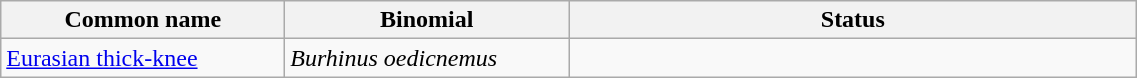<table width=60% class="wikitable">
<tr>
<th width=15%>Common name</th>
<th width=15%>Binomial</th>
<th width=30%>Status</th>
</tr>
<tr>
<td><a href='#'>Eurasian thick-knee</a></td>
<td><em>Burhinus oedicnemus</em></td>
<td></td>
</tr>
</table>
